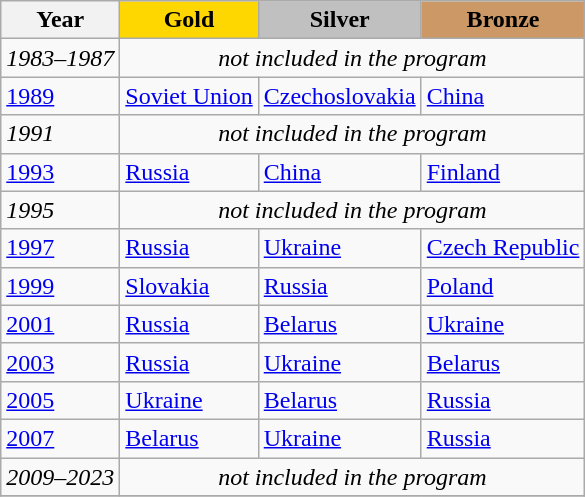<table class="wikitable">
<tr>
<th>Year</th>
<td align=center bgcolor=gold><strong>Gold</strong></td>
<td align=center bgcolor=silver><strong>Silver</strong></td>
<td align=center bgcolor=cc9966><strong>Bronze</strong></td>
</tr>
<tr>
<td><em>1983–1987</em></td>
<td colspan=3 align=center><em>not included in the program</em></td>
</tr>
<tr>
<td><a href='#'>1989</a></td>
<td> <a href='#'>Soviet Union</a></td>
<td> <a href='#'>Czechoslovakia</a></td>
<td> <a href='#'>China</a></td>
</tr>
<tr>
<td><em>1991</em></td>
<td colspan=3 align=center><em>not included in the program</em></td>
</tr>
<tr>
<td><a href='#'>1993</a></td>
<td> <a href='#'>Russia</a></td>
<td> <a href='#'>China</a></td>
<td> <a href='#'>Finland</a></td>
</tr>
<tr>
<td><em>1995</em></td>
<td colspan=3 align=center><em>not included in the program</em></td>
</tr>
<tr>
<td><a href='#'>1997</a></td>
<td> <a href='#'>Russia</a></td>
<td> <a href='#'>Ukraine</a></td>
<td> <a href='#'>Czech Republic</a></td>
</tr>
<tr>
<td><a href='#'>1999</a></td>
<td> <a href='#'>Slovakia</a></td>
<td> <a href='#'>Russia</a></td>
<td> <a href='#'>Poland</a></td>
</tr>
<tr>
<td><a href='#'>2001</a></td>
<td> <a href='#'>Russia</a></td>
<td> <a href='#'>Belarus</a></td>
<td> <a href='#'>Ukraine</a></td>
</tr>
<tr>
<td><a href='#'>2003</a></td>
<td> <a href='#'>Russia</a></td>
<td> <a href='#'>Ukraine</a></td>
<td> <a href='#'>Belarus</a></td>
</tr>
<tr>
<td><a href='#'>2005</a></td>
<td> <a href='#'>Ukraine</a></td>
<td> <a href='#'>Belarus</a></td>
<td> <a href='#'>Russia</a></td>
</tr>
<tr>
<td><a href='#'>2007</a></td>
<td> <a href='#'>Belarus</a></td>
<td> <a href='#'>Ukraine</a></td>
<td> <a href='#'>Russia</a></td>
</tr>
<tr>
<td><em>2009–2023</em></td>
<td colspan=3 align=center><em>not included in the program</em></td>
</tr>
<tr>
</tr>
</table>
